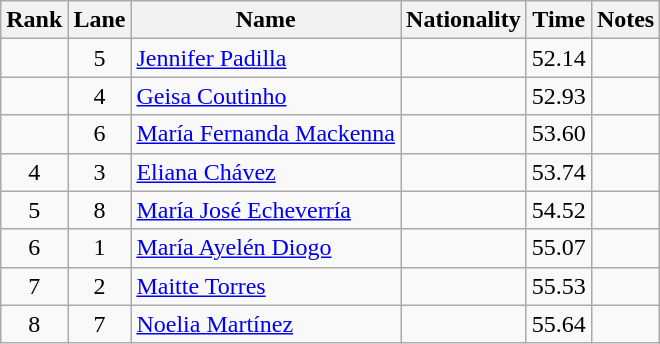<table class="wikitable sortable" style="text-align:center">
<tr>
<th>Rank</th>
<th>Lane</th>
<th>Name</th>
<th>Nationality</th>
<th>Time</th>
<th>Notes</th>
</tr>
<tr>
<td></td>
<td>5</td>
<td align=left><a href='#'>Jennifer Padilla</a></td>
<td align=left></td>
<td>52.14</td>
<td></td>
</tr>
<tr>
<td></td>
<td>4</td>
<td align=left><a href='#'>Geisa Coutinho</a></td>
<td align=left></td>
<td>52.93</td>
<td></td>
</tr>
<tr>
<td></td>
<td>6</td>
<td align=left><a href='#'>María Fernanda Mackenna</a></td>
<td align=left></td>
<td>53.60</td>
<td></td>
</tr>
<tr>
<td>4</td>
<td>3</td>
<td align=left><a href='#'>Eliana Chávez</a></td>
<td align=left></td>
<td>53.74</td>
<td></td>
</tr>
<tr>
<td>5</td>
<td>8</td>
<td align=left><a href='#'>María José Echeverría</a></td>
<td align=left></td>
<td>54.52</td>
<td></td>
</tr>
<tr>
<td>6</td>
<td>1</td>
<td align=left><a href='#'>María Ayelén Diogo</a></td>
<td align=left></td>
<td>55.07</td>
<td></td>
</tr>
<tr>
<td>7</td>
<td>2</td>
<td align=left><a href='#'>Maitte Torres</a></td>
<td align=left></td>
<td>55.53</td>
<td></td>
</tr>
<tr>
<td>8</td>
<td>7</td>
<td align=left><a href='#'>Noelia Martínez</a></td>
<td align=left></td>
<td>55.64</td>
<td></td>
</tr>
</table>
